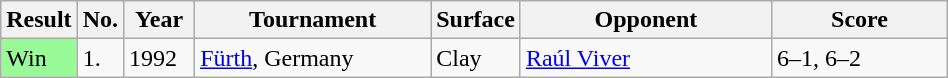<table class="sortable wikitable">
<tr>
<th style="width:40px">Result</th>
<th style="width:20px" class="unsortable">No.</th>
<th style="width:40px">Year</th>
<th style="width:150px">Tournament</th>
<th style="width:50px">Surface</th>
<th style="width:160px">Opponent</th>
<th style="width:110px" class="unsortable">Score</th>
</tr>
<tr>
<td style="background:#98fb98;">Win</td>
<td>1.</td>
<td>1992</td>
<td><a href='#'>Fürth</a>, Germany</td>
<td>Clay</td>
<td> <a href='#'>Raúl Viver</a></td>
<td>6–1, 6–2</td>
</tr>
</table>
